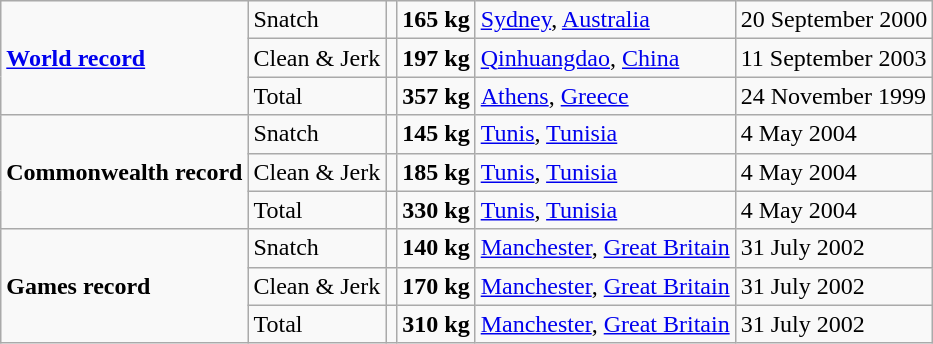<table class="wikitable">
<tr>
<td rowspan=3><strong><a href='#'>World record</a></strong></td>
<td>Snatch</td>
<td></td>
<td><strong>165 kg</strong></td>
<td><a href='#'>Sydney</a>, <a href='#'>Australia</a></td>
<td>20 September 2000</td>
</tr>
<tr>
<td>Clean & Jerk</td>
<td></td>
<td><strong>197 kg</strong></td>
<td><a href='#'>Qinhuangdao</a>, <a href='#'>China</a></td>
<td>11 September 2003</td>
</tr>
<tr>
<td>Total</td>
<td></td>
<td><strong>357 kg</strong></td>
<td><a href='#'>Athens</a>, <a href='#'>Greece</a></td>
<td>24 November 1999</td>
</tr>
<tr>
<td rowspan=3><strong>Commonwealth record</strong></td>
<td>Snatch</td>
<td></td>
<td><strong>145 kg</strong></td>
<td><a href='#'>Tunis</a>, <a href='#'>Tunisia</a></td>
<td>4 May 2004</td>
</tr>
<tr>
<td>Clean & Jerk</td>
<td></td>
<td><strong>185 kg</strong></td>
<td><a href='#'>Tunis</a>, <a href='#'>Tunisia</a></td>
<td>4 May 2004</td>
</tr>
<tr>
<td>Total</td>
<td></td>
<td><strong>330 kg</strong></td>
<td><a href='#'>Tunis</a>, <a href='#'>Tunisia</a></td>
<td>4 May 2004</td>
</tr>
<tr>
<td rowspan=3><strong>Games record</strong></td>
<td>Snatch</td>
<td></td>
<td><strong>140 kg</strong></td>
<td><a href='#'>Manchester</a>, <a href='#'>Great Britain</a></td>
<td>31 July 2002</td>
</tr>
<tr>
<td>Clean & Jerk</td>
<td></td>
<td><strong>170 kg</strong></td>
<td><a href='#'>Manchester</a>, <a href='#'>Great Britain</a></td>
<td>31 July 2002</td>
</tr>
<tr>
<td>Total</td>
<td></td>
<td><strong>310 kg</strong></td>
<td><a href='#'>Manchester</a>, <a href='#'>Great Britain</a></td>
<td>31 July 2002</td>
</tr>
</table>
